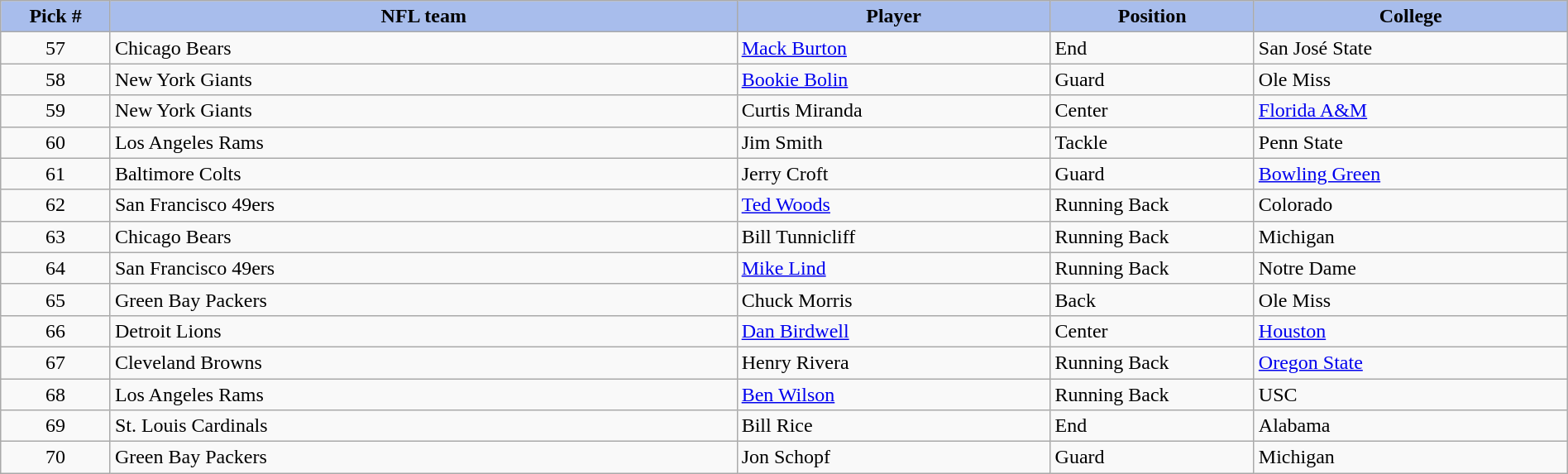<table class="wikitable sortable sortable" style="width: 100%">
<tr>
<th style="background:#a8bdec; width:7%;">Pick #</th>
<th style="width:40%; background:#a8bdec;">NFL team</th>
<th style="width:20%; background:#a8bdec;">Player</th>
<th style="width:13%; background:#a8bdec;">Position</th>
<th style="background:#A8BDEC;">College</th>
</tr>
<tr>
<td align=center>57</td>
<td>Chicago Bears</td>
<td><a href='#'>Mack Burton</a></td>
<td>End</td>
<td>San José State</td>
</tr>
<tr>
<td align=center>58</td>
<td>New York Giants</td>
<td><a href='#'>Bookie Bolin</a></td>
<td>Guard</td>
<td>Ole Miss</td>
</tr>
<tr>
<td align=center>59</td>
<td>New York Giants</td>
<td>Curtis Miranda</td>
<td>Center</td>
<td><a href='#'>Florida A&M</a></td>
</tr>
<tr>
<td align=center>60</td>
<td>Los Angeles Rams</td>
<td>Jim Smith</td>
<td>Tackle</td>
<td>Penn State</td>
</tr>
<tr>
<td align=center>61</td>
<td>Baltimore Colts</td>
<td>Jerry Croft</td>
<td>Guard</td>
<td><a href='#'>Bowling Green</a></td>
</tr>
<tr>
<td align=center>62</td>
<td>San Francisco 49ers</td>
<td><a href='#'>Ted Woods</a></td>
<td>Running Back</td>
<td>Colorado</td>
</tr>
<tr>
<td align=center>63</td>
<td>Chicago Bears</td>
<td>Bill Tunnicliff</td>
<td>Running Back</td>
<td>Michigan</td>
</tr>
<tr>
<td align=center>64</td>
<td>San Francisco 49ers</td>
<td><a href='#'>Mike Lind</a></td>
<td>Running Back</td>
<td>Notre Dame</td>
</tr>
<tr>
<td align=center>65</td>
<td>Green Bay Packers</td>
<td>Chuck Morris</td>
<td>Back</td>
<td>Ole Miss</td>
</tr>
<tr>
<td align=center>66</td>
<td>Detroit Lions</td>
<td><a href='#'>Dan Birdwell</a></td>
<td>Center</td>
<td><a href='#'>Houston</a></td>
</tr>
<tr>
<td align=center>67</td>
<td>Cleveland Browns</td>
<td>Henry Rivera</td>
<td>Running Back</td>
<td><a href='#'>Oregon State</a></td>
</tr>
<tr>
<td align=center>68</td>
<td>Los Angeles Rams</td>
<td><a href='#'>Ben Wilson</a></td>
<td>Running Back</td>
<td>USC</td>
</tr>
<tr>
<td align=center>69</td>
<td>St. Louis Cardinals</td>
<td>Bill Rice</td>
<td>End</td>
<td>Alabama</td>
</tr>
<tr>
<td align=center>70</td>
<td>Green Bay Packers</td>
<td>Jon Schopf</td>
<td>Guard</td>
<td>Michigan</td>
</tr>
</table>
